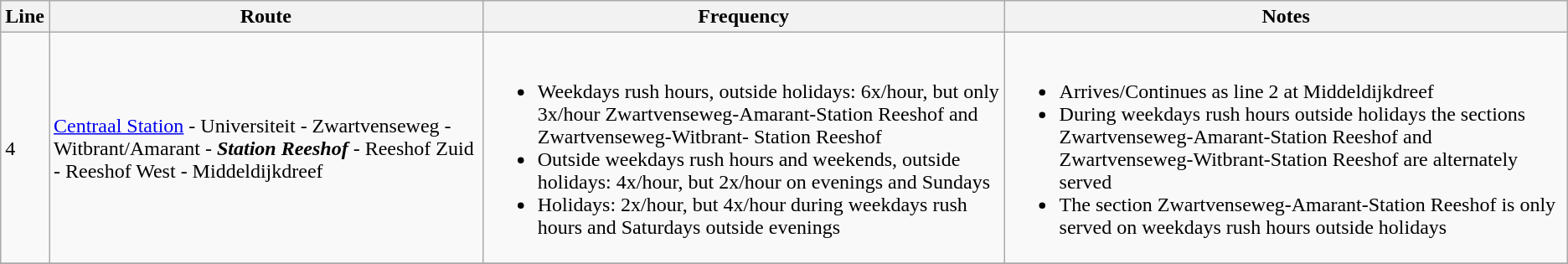<table class="wikitable vatop">
<tr>
<th>Line</th>
<th>Route</th>
<th>Frequency</th>
<th>Notes</th>
</tr>
<tr>
<td>4</td>
<td><a href='#'>Centraal Station</a> - Universiteit - Zwartvenseweg - Witbrant/Amarant - <strong><em>Station Reeshof</em></strong> - Reeshof Zuid - Reeshof West - Middeldijkdreef</td>
<td><br><ul><li>Weekdays rush hours, outside holidays: 6x/hour, but only 3x/hour Zwartvenseweg-Amarant-Station Reeshof and Zwartvenseweg-Witbrant- Station Reeshof</li><li>Outside weekdays rush hours and weekends, outside holidays: 4x/hour, but 2x/hour on evenings and Sundays</li><li>Holidays: 2x/hour, but 4x/hour during weekdays rush hours and Saturdays outside evenings</li></ul></td>
<td><br><ul><li>Arrives/Continues as line 2 at Middeldijkdreef</li><li>During weekdays rush hours outside holidays the sections Zwartvenseweg-Amarant-Station Reeshof and Zwartvenseweg-Witbrant-Station Reeshof are alternately served</li><li>The section Zwartvenseweg-Amarant-Station Reeshof is only served on weekdays rush hours outside holidays</li></ul></td>
</tr>
<tr>
</tr>
</table>
